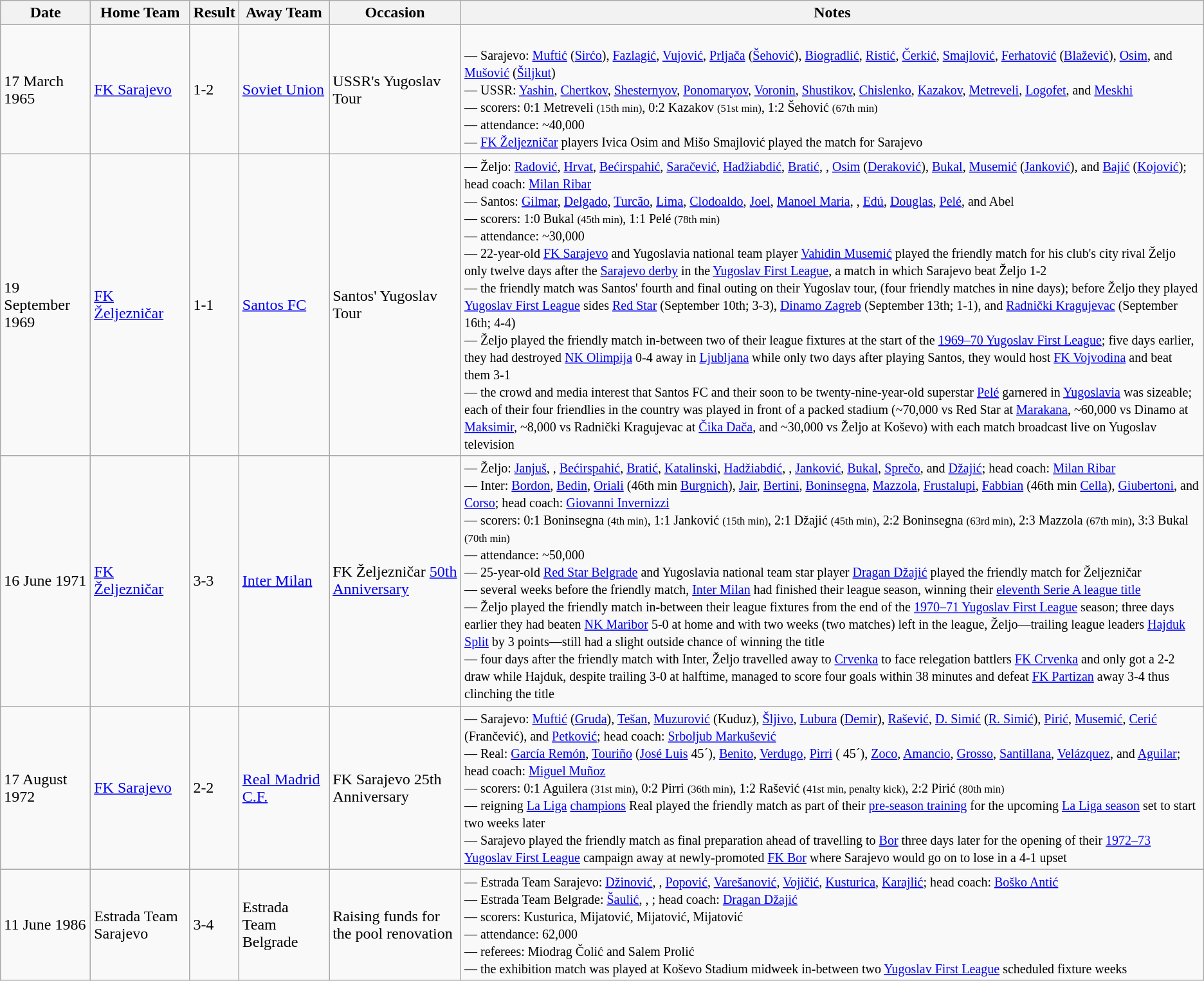<table class="wikitable collapsible collapsed">
<tr>
<th>Date</th>
<th>Home Team</th>
<th>Result</th>
<th>Away Team</th>
<th>Occasion</th>
<th>Notes</th>
</tr>
<tr>
<td>17 March 1965</td>
<td> <a href='#'>FK Sarajevo</a></td>
<td>1-2</td>
<td> <a href='#'>Soviet Union</a></td>
<td>USSR's Yugoslav Tour</td>
<td><br><small>— Sarajevo: <a href='#'>Muftić</a> (<a href='#'>Sirćo</a>), <a href='#'>Fazlagić</a>, <a href='#'>Vujović</a>, <a href='#'>Prljača</a> (<a href='#'>Šehović</a>), <a href='#'>Biogradlić</a>, <a href='#'>Ristić</a>, <a href='#'>Čerkić</a>, <a href='#'>Smajlović</a>, <a href='#'>Ferhatović</a> (<a href='#'>Blažević</a>), <a href='#'>Osim</a>, and <a href='#'>Mušović</a> (<a href='#'>Šiljkut</a>)<br>— USSR: <a href='#'>Yashin</a>, <a href='#'>Chertkov</a>, <a href='#'>Shesternyov</a>, <a href='#'>Ponomaryov</a>, <a href='#'>Voronin</a>, <a href='#'>Shustikov</a>, <a href='#'>Chislenko</a>, <a href='#'>Kazakov</a>, <a href='#'>Metreveli</a>, <a href='#'>Logofet</a>, and <a href='#'>Meskhi</a> <br>— scorers: 0:1 Metreveli <small>(15th min)</small>, 0:2 Kazakov <small>(51st min)</small>, 1:2 Šehović <small>(67th min)</small><br>— attendance: ~40,000<br>— <a href='#'>FK Željezničar</a> players Ivica Osim and Mišo Smajlović played the match for Sarajevo</small></td>
</tr>
<tr>
<td>19 September 1969</td>
<td> <a href='#'>FK Željezničar</a></td>
<td>1-1</td>
<td> <a href='#'>Santos FC</a></td>
<td>Santos' Yugoslav Tour</td>
<td><small>— Željo: <a href='#'>Radović</a>, <a href='#'>Hrvat</a>, <a href='#'>Bećirspahić</a>, <a href='#'>Saračević</a>, <a href='#'>Hadžiabdić</a>, <a href='#'>Bratić</a>, , <a href='#'>Osim</a> (<a href='#'>Deraković</a>), <a href='#'>Bukal</a>, <a href='#'>Musemić</a> (<a href='#'>Janković</a>), and <a href='#'>Bajić</a> (<a href='#'>Kojović</a>); head coach: <a href='#'>Milan Ribar</a><br>— Santos: <a href='#'>Gilmar</a>, <a href='#'>Delgado</a>, <a href='#'>Turcão</a>, <a href='#'>Lima</a>, <a href='#'>Clodoaldo</a>, <a href='#'>Joel</a>, <a href='#'>Manoel Maria</a>, , <a href='#'>Edú</a>, <a href='#'>Douglas</a>, <a href='#'>Pelé</a>, and Abel<br>— scorers: 1:0 Bukal <small>(45th min)</small>, 1:1 Pelé <small>(78th min)</small><br>— attendance: ~30,000<br>— 22-year-old <a href='#'>FK Sarajevo</a> and Yugoslavia national team player <a href='#'>Vahidin Musemić</a> played the friendly match for his club's city rival Željo only twelve days after the <a href='#'>Sarajevo derby</a> in the <a href='#'>Yugoslav First League</a>, a match in which Sarajevo beat Željo 1-2<br>— the friendly match was Santos' fourth and final outing on their Yugoslav tour, (four friendly matches in nine days); before Željo they played <a href='#'>Yugoslav First League</a> sides <a href='#'>Red Star</a> (September 10th; 3-3), <a href='#'>Dinamo Zagreb</a> (September 13th; 1-1), and <a href='#'>Radnički Kragujevac</a> (September 16th; 4-4)<br>— Željo played the friendly match in-between two of their league fixtures at the start of the <a href='#'>1969–70 Yugoslav First League</a>; five days earlier, they had destroyed <a href='#'>NK Olimpija</a> 0-4 away in <a href='#'>Ljubljana</a> while only two days after playing Santos, they would host <a href='#'>FK Vojvodina</a> and beat them 3-1<br>— the crowd and media interest that Santos FC and their soon to be twenty-nine-year-old superstar <a href='#'>Pelé</a> garnered in <a href='#'>Yugoslavia</a> was sizeable; each of their four friendlies in the country was played in front of a packed stadium (~70,000 vs Red Star at <a href='#'>Marakana</a>, ~60,000 vs Dinamo at <a href='#'>Maksimir</a>, ~8,000 vs Radnički Kragujevac at <a href='#'>Čika Dača</a>, and ~30,000 vs Željo at Koševo) with each match broadcast live on Yugoslav television</small></td>
</tr>
<tr>
<td>16 June 1971</td>
<td> <a href='#'>FK Željezničar</a></td>
<td>3-3</td>
<td> <a href='#'>Inter Milan</a></td>
<td>FK Željezničar <a href='#'>50th Anniversary</a></td>
<td><small>— Željo: <a href='#'>Janjuš</a>, , <a href='#'>Bećirspahić</a>, <a href='#'>Bratić</a>, <a href='#'>Katalinski</a>, <a href='#'>Hadžiabdić</a>, , <a href='#'>Janković</a>, <a href='#'>Bukal</a>, <a href='#'>Sprečo</a>, and <a href='#'>Džajić</a>; head coach: <a href='#'>Milan Ribar</a><br>— Inter: <a href='#'>Bordon</a>, <a href='#'>Bedin</a>, <a href='#'>Oriali</a> (46th min <a href='#'>Burgnich</a>), <a href='#'>Jair</a>, <a href='#'>Bertini</a>, <a href='#'>Boninsegna</a>, <a href='#'>Mazzola</a>, <a href='#'>Frustalupi</a>, <a href='#'>Fabbian</a> (46th min <a href='#'>Cella</a>), <a href='#'>Giubertoni</a>, and <a href='#'>Corso</a>; head coach: <a href='#'>Giovanni Invernizzi</a><br>— scorers: 0:1 Boninsegna <small>(4th min)</small>, 1:1 Janković <small>(15th min)</small>, 2:1 Džajić <small>(45th min)</small>, 2:2 Boninsegna <small>(63rd min)</small>, 2:3 Mazzola <small>(67th min)</small>, 3:3 Bukal <small>(70th min)</small><br>— attendance: ~50,000<br>— 25-year-old <a href='#'>Red Star Belgrade</a> and Yugoslavia national team star player <a href='#'>Dragan Džajić</a> played the friendly match for Željezničar<br>— several weeks before the friendly match, <a href='#'>Inter Milan</a> had finished their league season, winning their <a href='#'>eleventh Serie A league title</a><br>— Željo played the friendly match in-between their league fixtures from the end of the <a href='#'>1970–71 Yugoslav First League</a> season; three days earlier they had beaten <a href='#'>NK Maribor</a> 5-0 at home and with two weeks (two matches) left in the league, Željo—trailing league leaders <a href='#'>Hajduk Split</a> by 3 points—still had a slight outside chance of winning the title<br>— four days after the friendly match with Inter, Željo travelled away to <a href='#'>Crvenka</a> to face relegation battlers <a href='#'>FK Crvenka</a> and only got a 2-2 draw while Hajduk, despite trailing 3-0 at halftime, managed to score four goals within 38 minutes and defeat <a href='#'>FK Partizan</a> away 3-4 thus clinching the title</small></td>
</tr>
<tr>
<td>17 August 1972</td>
<td> <a href='#'>FK Sarajevo</a></td>
<td>2-2</td>
<td> <a href='#'>Real Madrid C.F.</a></td>
<td>FK Sarajevo 25th Anniversary</td>
<td><small>— Sarajevo: <a href='#'>Muftić</a> (<a href='#'>Gruda</a>), <a href='#'>Tešan</a>, <a href='#'>Muzurović</a> (Kuduz), <a href='#'>Šljivo</a>, <a href='#'>Lubura</a> (<a href='#'>Demir</a>), <a href='#'>Rašević</a>, <a href='#'>D. Simić</a> (<a href='#'>R. Simić</a>), <a href='#'>Pirić</a>, <a href='#'>Musemić</a>, <a href='#'>Cerić</a> (Frančević), and <a href='#'>Petković</a>; head coach: <a href='#'>Srboljub Markušević</a><br>— Real: <a href='#'>García Remón</a>, <a href='#'>Touriño</a> (<a href='#'>José Luis</a> 45´), <a href='#'>Benito</a>, <a href='#'>Verdugo</a>, <a href='#'>Pirri</a> ( 45´), <a href='#'>Zoco</a>, <a href='#'>Amancio</a>, <a href='#'>Grosso</a>, <a href='#'>Santillana</a>, <a href='#'>Velázquez</a>, and <a href='#'>Aguilar</a>; head coach: <a href='#'>Miguel Muñoz</a><br>— scorers: 0:1 Aguilera <small>(31st min)</small>, 0:2 Pirri <small>(36th min)</small>, 1:2 Rašević <small>(41st min, penalty kick)</small>, 2:2 Pirić <small>(80th min)</small><br>— reigning <a href='#'>La Liga</a> <a href='#'>champions</a> Real played the friendly match as part of their <a href='#'>pre-season training</a> for the upcoming <a href='#'>La Liga season</a> set to start two weeks later<br>— Sarajevo played the friendly match as final preparation ahead of travelling to <a href='#'>Bor</a> three days later for the opening of their <a href='#'>1972–73 Yugoslav First League</a> campaign away at newly-promoted <a href='#'>FK Bor</a> where Sarajevo would go on to lose in a 4-1 upset</small></td>
</tr>
<tr>
<td>11 June 1986</td>
<td> Estrada Team Sarajevo</td>
<td>3-4</td>
<td> Estrada Team Belgrade</td>
<td>Raising funds for the  pool renovation</td>
<td><small>— Estrada Team Sarajevo: <a href='#'>Džinović</a>, , <a href='#'>Popović</a>, <a href='#'>Varešanović</a>, <a href='#'>Vojičić</a>, <a href='#'>Kusturica</a>, <a href='#'>Karajlić</a>; head coach: <a href='#'>Boško Antić</a><br>— Estrada Team Belgrade: <a href='#'>Šaulić</a>, , ; head coach: <a href='#'>Dragan Džajić</a><br>— scorers: Kusturica, Mijatović, Mijatović, Mijatović<br>— attendance: 62,000<br>— referees: Miodrag Čolić and Salem Prolić<br>— the exhibition match was played at Koševo Stadium midweek in-between two <a href='#'>Yugoslav First League</a> scheduled fixture weeks</small></td>
</tr>
</table>
